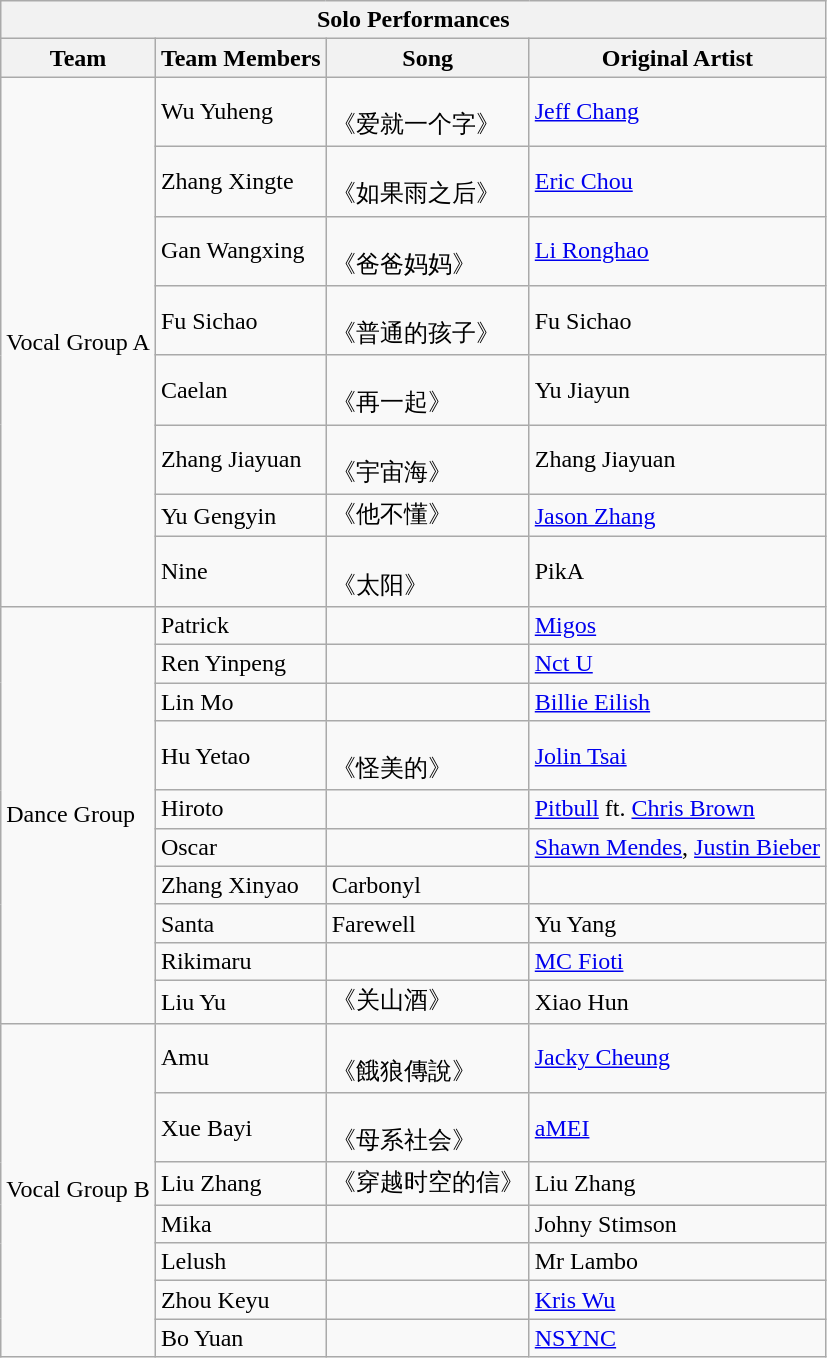<table class="wikitable">
<tr>
<th colspan="4">Solo Performances</th>
</tr>
<tr>
<th>Team</th>
<th>Team Members</th>
<th>Song</th>
<th>Original Artist</th>
</tr>
<tr>
<td rowspan="8">Vocal Group A</td>
<td>Wu Yuheng</td>
<td><br>《爱就一个字》</td>
<td><a href='#'>Jeff Chang</a></td>
</tr>
<tr>
<td>Zhang Xingte</td>
<td><br>《如果雨之后》</td>
<td><a href='#'>Eric Chou</a></td>
</tr>
<tr>
<td>Gan Wangxing</td>
<td><br>《爸爸妈妈》</td>
<td><a href='#'>Li Ronghao</a></td>
</tr>
<tr>
<td>Fu Sichao</td>
<td><br>《普通的孩子》</td>
<td>Fu Sichao</td>
</tr>
<tr>
<td>Caelan</td>
<td><br>《再一起》</td>
<td>Yu Jiayun</td>
</tr>
<tr>
<td>Zhang Jiayuan</td>
<td><br>《宇宙海》</td>
<td>Zhang Jiayuan</td>
</tr>
<tr>
<td>Yu Gengyin</td>
<td>《他不懂》</td>
<td><a href='#'>Jason Zhang</a></td>
</tr>
<tr>
<td>Nine</td>
<td><br>《太阳》</td>
<td>PikA</td>
</tr>
<tr>
<td rowspan="10">Dance Group</td>
<td>Patrick</td>
<td></td>
<td><a href='#'>Migos</a></td>
</tr>
<tr>
<td>Ren Yinpeng</td>
<td></td>
<td><a href='#'>Nct U</a></td>
</tr>
<tr>
<td>Lin Mo</td>
<td></td>
<td><a href='#'>Billie Eilish</a></td>
</tr>
<tr>
<td>Hu Yetao</td>
<td><br>《怪美的》</td>
<td><a href='#'>Jolin Tsai</a></td>
</tr>
<tr>
<td>Hiroto</td>
<td></td>
<td><a href='#'>Pitbull</a> ft. <a href='#'>Chris Brown</a></td>
</tr>
<tr>
<td>Oscar</td>
<td></td>
<td><a href='#'>Shawn Mendes</a>, <a href='#'>Justin Bieber</a></td>
</tr>
<tr>
<td>Zhang Xinyao</td>
<td>Carbonyl</td>
<td></td>
</tr>
<tr>
<td>Santa</td>
<td>Farewell</td>
<td>Yu Yang</td>
</tr>
<tr>
<td>Rikimaru</td>
<td></td>
<td><a href='#'>MC Fioti</a></td>
</tr>
<tr>
<td>Liu Yu</td>
<td>《关山酒》</td>
<td>Xiao Hun</td>
</tr>
<tr>
<td rowspan="7">Vocal Group B</td>
<td>Amu</td>
<td><br>《餓狼傳說》</td>
<td><a href='#'>Jacky Cheung</a></td>
</tr>
<tr>
<td>Xue Bayi</td>
<td><br>《母系社会》</td>
<td><a href='#'>aMEI</a></td>
</tr>
<tr>
<td>Liu Zhang</td>
<td>《穿越时空的信》</td>
<td>Liu Zhang</td>
</tr>
<tr>
<td>Mika</td>
<td></td>
<td>Johny Stimson</td>
</tr>
<tr>
<td>Lelush</td>
<td></td>
<td>Mr Lambo</td>
</tr>
<tr>
<td>Zhou Keyu</td>
<td></td>
<td><a href='#'>Kris Wu</a></td>
</tr>
<tr>
<td>Bo Yuan</td>
<td></td>
<td><a href='#'>NSYNC</a></td>
</tr>
</table>
